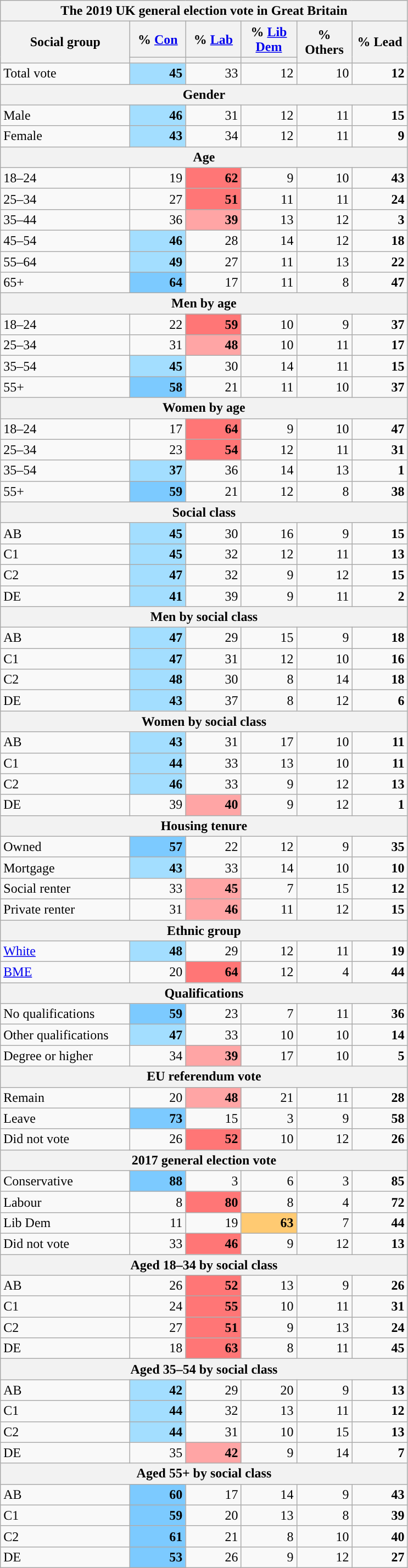<table class=wikitable>
<tr>
<th colspan="10">The 2019 UK general election vote in Great Britain</th>
</tr>
<tr>
<th style="width:150px;" rowspan="2">Social group</th>
<th style="width:60px;" class="unsortable">% <a href='#'>Con</a></th>
<th style="width:60px;" class="unsortable">% <a href='#'>Lab</a></th>
<th style="width:60px;" class="unsortable">% <a href='#'>Lib Dem</a></th>
<th style="width:60px;" rowspan="2" class="unsortable">% Others</th>
<th style="width:60px;" rowspan="2" class="unsortable">% Lead</th>
</tr>
<tr>
<th class="unsortable" style="color:inherit;background:"></th>
<th class="unsortable" style="color:inherit;background:"></th>
<th class="unsortable" style="color:inherit;background:"></th>
</tr>
<tr>
<td>Total vote</td>
<td style="text-align:right; background:#A2DDFF;"><strong>45</strong></td>
<td style="text-align:right;">33</td>
<td style="text-align:right;">12</td>
<td style="text-align:right;">10</td>
<td style="text-align:right; background:"><strong>12</strong></td>
</tr>
<tr>
<th colspan=9>Gender</th>
</tr>
<tr>
<td>Male</td>
<td style="text-align:right; background:#A3DEFF;"><strong>46</strong></td>
<td style="text-align:right;">31</td>
<td style="text-align:right;">12</td>
<td style="text-align:right;">11</td>
<td style="text-align:right; background:"><strong>15</strong></td>
</tr>
<tr>
<td>Female</td>
<td style="text-align:right; background:#A3DEFF;"><strong>43</strong></td>
<td style="text-align:right;">34</td>
<td style="text-align:right;">12</td>
<td style="text-align:right;">11</td>
<td style="text-align:right; background:"><strong>9</strong></td>
</tr>
<tr>
<th colspan=9>Age</th>
</tr>
<tr>
<td>18–24</td>
<td style="text-align:right;">19</td>
<td style="text-align:right; background:#FF7676;"><strong>62</strong></td>
<td style="text-align:right;">9</td>
<td style="text-align:right;">10</td>
<td style="text-align:right; background:"><strong>43</strong></td>
</tr>
<tr>
<td>25–34</td>
<td style="text-align:right;">27</td>
<td style="text-align:right; background:#FF7676;"><strong>51</strong></td>
<td style="text-align:right;">11</td>
<td style="text-align:right;">11</td>
<td style="text-align:right; background:"><strong>24</strong></td>
</tr>
<tr>
<td>35–44</td>
<td style="text-align:right;">36</td>
<td style="text-align:right; background:#FFA5A5;"><strong>39</strong></td>
<td style="text-align:right;">13</td>
<td style="text-align:right;">12</td>
<td style="text-align:right; background:"><strong>3</strong></td>
</tr>
<tr>
<td>45–54</td>
<td style="text-align:right; background:#A3DEFF;"><strong>46</strong></td>
<td style="text-align:right;">28</td>
<td style="text-align:right;">14</td>
<td style="text-align:right;">12</td>
<td style="text-align:right; background:"><strong>18</strong></td>
</tr>
<tr>
<td>55–64</td>
<td style="text-align:right; background:#A3DEFF;"><strong>49</strong></td>
<td style="text-align:right;">27</td>
<td style="text-align:right;">11</td>
<td style="text-align:right;">13</td>
<td style="text-align:right; background:"><strong>22</strong></td>
</tr>
<tr>
<td>65+</td>
<td style="text-align:right; background:#7CCAFF;"><strong>64</strong></td>
<td style="text-align:right;">17</td>
<td style="text-align:right;">11</td>
<td style="text-align:right;">8</td>
<td style="text-align:right; background:"><strong>47</strong></td>
</tr>
<tr>
<th colspan=9>Men by age</th>
</tr>
<tr>
<td>18–24</td>
<td style="text-align:right;">22</td>
<td style="text-align:right; background:#FF7676;"><strong>59</strong></td>
<td style="text-align:right;">10</td>
<td style="text-align:right;">9</td>
<td style="text-align:right; background:"><strong>37</strong></td>
</tr>
<tr>
<td>25–34</td>
<td style="text-align:right;">31</td>
<td style="text-align:right; background:#FFA5A5;"><strong>48</strong></td>
<td style="text-align:right;">10</td>
<td style="text-align:right;">11</td>
<td style="text-align:right; background:"><strong>17</strong></td>
</tr>
<tr>
<td>35–54</td>
<td style="text-align:right; background:#A3DEFF;"><strong>45</strong></td>
<td style="text-align:right;">30</td>
<td style="text-align:right;">14</td>
<td style="text-align:right;">11</td>
<td style="text-align:right; background:"><strong>15</strong></td>
</tr>
<tr>
<td>55+</td>
<td style="text-align:right; background:#7CCAFF;"><strong>58</strong></td>
<td style="text-align:right;">21</td>
<td style="text-align:right;">11</td>
<td style="text-align:right;">10</td>
<td style="text-align:right; background:"><strong>37</strong></td>
</tr>
<tr>
<th colspan=9>Women by age</th>
</tr>
<tr>
<td>18–24</td>
<td style="text-align:right;">17</td>
<td style="text-align:right; background:#FF7676;"><strong>64</strong></td>
<td style="text-align:right;">9</td>
<td style="text-align:right;">10</td>
<td style="text-align:right; background:"><strong>47</strong></td>
</tr>
<tr>
<td>25–34</td>
<td style="text-align:right;">23</td>
<td style="text-align:right; background:#FF7676;"><strong>54</strong></td>
<td style="text-align:right;">12</td>
<td style="text-align:right;">11</td>
<td style="text-align:right; background:"><strong>31</strong></td>
</tr>
<tr>
<td>35–54</td>
<td style="text-align:right; background:#A3DEFF;"><strong>37</strong></td>
<td style="text-align:right;">36</td>
<td style="text-align:right;">14</td>
<td style="text-align:right;">13</td>
<td style="text-align:right; background:"><strong>1</strong></td>
</tr>
<tr>
<td>55+</td>
<td style="text-align:right; background:#7CCAFF;"><strong>59</strong></td>
<td style="text-align:right;">21</td>
<td style="text-align:right;">12</td>
<td style="text-align:right;">8</td>
<td style="text-align:right; background:"><strong>38</strong></td>
</tr>
<tr>
<th colspan=9>Social class</th>
</tr>
<tr>
<td>AB</td>
<td style="text-align:right; background:#A3DEFF;"><strong>45</strong></td>
<td style="text-align:right;">30</td>
<td style="text-align:right;">16</td>
<td style="text-align:right;">9</td>
<td style="text-align:right; background:"><strong>15</strong></td>
</tr>
<tr>
<td>C1</td>
<td style="text-align:right; background:#A3DEFF;"><strong>45</strong></td>
<td style="text-align:right;">32</td>
<td style="text-align:right;">12</td>
<td style="text-align:right;">11</td>
<td style="text-align:right; background:"><strong>13</strong></td>
</tr>
<tr>
<td>C2</td>
<td style="text-align:right; background:#A3DEFF;"><strong>47</strong></td>
<td style="text-align:right;">32</td>
<td style="text-align:right;">9</td>
<td style="text-align:right;">12</td>
<td style="text-align:right; background:"><strong>15</strong></td>
</tr>
<tr>
<td>DE</td>
<td style="text-align:right; background:#A3DEFF;"><strong>41</strong></td>
<td style="text-align:right;">39</td>
<td style="text-align:right;">9</td>
<td style="text-align:right;">11</td>
<td style="text-align:right; background:"><strong>2</strong></td>
</tr>
<tr>
<th colspan=9>Men by social class</th>
</tr>
<tr>
<td>AB</td>
<td style="text-align:right; background:#A3DEFF;"><strong>47</strong></td>
<td style="text-align:right;">29</td>
<td style="text-align:right;">15</td>
<td style="text-align:right;">9</td>
<td style="text-align:right; background:"><strong>18</strong></td>
</tr>
<tr>
<td>C1</td>
<td style="text-align:right; background:#A3DEFF;"><strong>47</strong></td>
<td style="text-align:right;">31</td>
<td style="text-align:right;">12</td>
<td style="text-align:right;">10</td>
<td style="text-align:right; background:"><strong>16</strong></td>
</tr>
<tr>
<td>C2</td>
<td style="text-align:right; background:#A3DEFF;"><strong>48</strong></td>
<td style="text-align:right;">30</td>
<td style="text-align:right;">8</td>
<td style="text-align:right;">14</td>
<td style="text-align:right; background:"><strong>18</strong></td>
</tr>
<tr>
<td>DE</td>
<td style="text-align:right; background:#A3DEFF;"><strong>43</strong></td>
<td style="text-align:right;">37</td>
<td style="text-align:right;">8</td>
<td style="text-align:right;">12</td>
<td style="text-align:right; background:"><strong>6</strong></td>
</tr>
<tr>
<th colspan=9>Women by social class</th>
</tr>
<tr>
<td>AB</td>
<td style="text-align:right; background:#A3DEFF;"><strong>43</strong></td>
<td style="text-align:right;">31</td>
<td style="text-align:right;">17</td>
<td style="text-align:right;">10</td>
<td style="text-align:right; background:"><strong>11</strong></td>
</tr>
<tr>
<td>C1</td>
<td style="text-align:right; background:#A3DEFF;"><strong>44</strong></td>
<td style="text-align:right;">33</td>
<td style="text-align:right;">13</td>
<td style="text-align:right;">10</td>
<td style="text-align:right; background:"><strong>11</strong></td>
</tr>
<tr>
<td>C2</td>
<td style="text-align:right; background:#A3DEFF;"><strong>46</strong></td>
<td style="text-align:right;">33</td>
<td style="text-align:right;">9</td>
<td style="text-align:right;">12</td>
<td style="text-align:right; background:"><strong>13</strong></td>
</tr>
<tr>
<td>DE</td>
<td style="text-align:right;">39</td>
<td style="text-align:right; background:#FFA5A5;"><strong>40</strong></td>
<td style="text-align:right;">9</td>
<td style="text-align:right;">12</td>
<td style="text-align:right; background:"><strong>1</strong></td>
</tr>
<tr>
<th colspan=9>Housing tenure</th>
</tr>
<tr>
<td>Owned</td>
<td style="text-align:right; background:#7CCAFF;"><strong>57</strong></td>
<td style="text-align:right;">22</td>
<td style="text-align:right;">12</td>
<td style="text-align:right;">9</td>
<td style="text-align:right; background:"><strong>35</strong></td>
</tr>
<tr>
<td>Mortgage</td>
<td style="text-align:right; background:#A3DEFF;"><strong>43</strong></td>
<td style="text-align:right;">33</td>
<td style="text-align:right;">14</td>
<td style="text-align:right;">10</td>
<td style="text-align:right; background:"><strong>10</strong></td>
</tr>
<tr>
<td>Social renter</td>
<td style="text-align:right;">33</td>
<td style="text-align:right; background:#FFA5A5;"><strong>45</strong></td>
<td style="text-align:right;">7</td>
<td style="text-align:right;">15</td>
<td style="text-align:right; background:"><strong>12</strong></td>
</tr>
<tr>
<td>Private renter</td>
<td style="text-align:right;">31</td>
<td style="text-align:right; background:#FFA5A5;"><strong>46</strong></td>
<td style="text-align:right;">11</td>
<td style="text-align:right;">12</td>
<td style="text-align:right; background:"><strong>15</strong></td>
</tr>
<tr>
<th colspan=9>Ethnic group</th>
</tr>
<tr>
<td><a href='#'>White</a></td>
<td style="text-align:right; background:#A3DEFF;"><strong>48</strong></td>
<td style="text-align:right;">29</td>
<td style="text-align:right;">12</td>
<td style="text-align:right;">11</td>
<td style="text-align:right; background:"><strong>19</strong></td>
</tr>
<tr>
<td><a href='#'>BME</a></td>
<td style="text-align:right;">20</td>
<td style="text-align:right; background:#FF7676;"><strong>64</strong></td>
<td style="text-align:right;">12</td>
<td style="text-align:right;">4</td>
<td style="text-align:right; background:"><strong>44</strong></td>
</tr>
<tr>
<th colspan=9>Qualifications</th>
</tr>
<tr>
<td>No qualifications</td>
<td style="text-align:right; background:#7CCAFF;"><strong>59</strong></td>
<td style="text-align:right;">23</td>
<td style="text-align:right;">7</td>
<td style="text-align:right;">11</td>
<td style="text-align:right; background:"><strong>36</strong></td>
</tr>
<tr>
<td>Other qualifications</td>
<td style="text-align:right; background:#A3DEFF;"><strong>47</strong></td>
<td style="text-align:right;">33</td>
<td style="text-align:right;">10</td>
<td style="text-align:right;">10</td>
<td style="text-align:right; background:"><strong>14</strong></td>
</tr>
<tr>
<td>Degree or higher</td>
<td style="text-align:right;">34</td>
<td style="text-align:right; background:#FFA5A5;"><strong>39</strong></td>
<td style="text-align:right;">17</td>
<td style="text-align:right;">10</td>
<td style="text-align:right; background:"><strong>5</strong></td>
</tr>
<tr>
<th colspan=9>EU referendum vote</th>
</tr>
<tr>
<td>Remain</td>
<td style="text-align:right;">20</td>
<td style="text-align:right; background:#FFA5A5;"><strong>48</strong></td>
<td style="text-align:right;">21</td>
<td style="text-align:right;">11</td>
<td style="text-align:right; background:"><strong>28</strong></td>
</tr>
<tr>
<td>Leave</td>
<td style="text-align:right; background:#7CCAFF;"><strong>73</strong></td>
<td style="text-align:right;">15</td>
<td style="text-align:right;">3</td>
<td style="text-align:right;">9</td>
<td style="text-align:right; background:"><strong>58</strong></td>
</tr>
<tr>
<td>Did not vote</td>
<td style="text-align:right;">26</td>
<td style="text-align:right; background:#FF7676;"><strong>52</strong></td>
<td style="text-align:right;">10</td>
<td style="text-align:right;">12</td>
<td style="text-align:right; background:"><strong>26</strong></td>
</tr>
<tr>
<th colspan=9>2017 general election vote</th>
</tr>
<tr>
<td>Conservative</td>
<td style="text-align:right; background:#7CCAFF;"><strong>88</strong></td>
<td style="text-align:right;">3</td>
<td style="text-align:right;">6</td>
<td style="text-align:right;">3</td>
<td style="text-align:right; background:"><strong>85</strong></td>
</tr>
<tr>
<td>Labour</td>
<td style="text-align:right;">8</td>
<td style="text-align:right; background:#FF7676;"><strong>80</strong></td>
<td style="text-align:right;">8</td>
<td style="text-align:right;">4</td>
<td style="text-align:right; background:"><strong>72</strong></td>
</tr>
<tr>
<td>Lib Dem</td>
<td style="text-align:right;">11</td>
<td style="text-align:right;">19</td>
<td style="text-align:right; background:#FFCA72;"><strong>63</strong></td>
<td style="text-align:right;">7</td>
<td style="text-align:right; background:"><strong>44</strong></td>
</tr>
<tr>
<td>Did not vote</td>
<td style="text-align:right;">33</td>
<td style="text-align:right; background:#FF7676"><strong>46</strong></td>
<td style="text-align:right;">9</td>
<td style="text-align:right;">12</td>
<td style="text-align:right; background:"><strong>13</strong></td>
</tr>
<tr>
<th colspan=9>Aged 18–34 by social class</th>
</tr>
<tr>
<td>AB</td>
<td style="text-align:right;">26</td>
<td style="text-align:right; background:#FF7676;"><strong>52</strong></td>
<td style="text-align:right;">13</td>
<td style="text-align:right;">9</td>
<td style="text-align:right; background:"><strong>26</strong></td>
</tr>
<tr>
<td>C1</td>
<td style="text-align:right;">24</td>
<td style="text-align:right; background:#FF7676;"><strong>55</strong></td>
<td style="text-align:right;">10</td>
<td style="text-align:right;">11</td>
<td style="text-align:right; background:"><strong>31</strong></td>
</tr>
<tr>
<td>C2</td>
<td style="text-align:right;">27</td>
<td style="text-align:right; background:#FF7676;"><strong>51</strong></td>
<td style="text-align:right;">9</td>
<td style="text-align:right;">13</td>
<td style="text-align:right; background:"><strong>24</strong></td>
</tr>
<tr>
<td>DE</td>
<td style="text-align:right;">18</td>
<td style="text-align:right; background:#FF7676;"><strong>63</strong></td>
<td style="text-align:right;">8</td>
<td style="text-align:right;">11</td>
<td style="text-align:right; background:"><strong>45</strong></td>
</tr>
<tr>
<th colspan=9>Aged 35–54 by social class</th>
</tr>
<tr>
<td>AB</td>
<td style="text-align:right; background:#A3DEFF;"><strong>42</strong></td>
<td style="text-align:right;">29</td>
<td style="text-align:right;">20</td>
<td style="text-align:right;">9</td>
<td style="text-align:right; background:"><strong>13</strong></td>
</tr>
<tr>
<td>C1</td>
<td style="text-align:right; background:#A3DEFF;"><strong>44</strong></td>
<td style="text-align:right;">32</td>
<td style="text-align:right;">13</td>
<td style="text-align:right;">11</td>
<td style="text-align:right; background:"><strong>12</strong></td>
</tr>
<tr>
<td>C2</td>
<td style="text-align:right; background:#A3DEFF;"><strong>44</strong></td>
<td style="text-align:right;">31</td>
<td style="text-align:right;">10</td>
<td style="text-align:right;">15</td>
<td style="text-align:right; background:"><strong>13</strong></td>
</tr>
<tr>
<td>DE</td>
<td style="text-align:right;">35</td>
<td style="text-align:right; background:#FFA5A5;"><strong>42</strong></td>
<td style="text-align:right;">9</td>
<td style="text-align:right;">14</td>
<td style="text-align:right; background:"><strong>7</strong></td>
</tr>
<tr>
<th colspan=9>Aged 55+ by social class</th>
</tr>
<tr>
<td>AB</td>
<td style="text-align:right; background:#7CCAFF;"><strong>60</strong></td>
<td style="text-align:right;">17</td>
<td style="text-align:right;">14</td>
<td style="text-align:right;">9</td>
<td style="text-align:right; background:"><strong>43</strong></td>
</tr>
<tr>
<td>C1</td>
<td style="text-align:right; background:#7CCAFF;"><strong>59</strong></td>
<td style="text-align:right;">20</td>
<td style="text-align:right;">13</td>
<td style="text-align:right;">8</td>
<td style="text-align:right; background:"><strong>39</strong></td>
</tr>
<tr>
<td>C2</td>
<td style="text-align:right; background:#7CCAFF;"><strong>61</strong></td>
<td style="text-align:right;">21</td>
<td style="text-align:right;">8</td>
<td style="text-align:right;">10</td>
<td style="text-align:right; background:"><strong>40</strong></td>
</tr>
<tr>
<td>DE</td>
<td style="text-align:right; background:#7CCAFF;"><strong>53</strong></td>
<td style="text-align:right;">26</td>
<td style="text-align:right;">9</td>
<td style="text-align:right;">12</td>
<td style="text-align:right; background:"><strong>27</strong></td>
</tr>
</table>
